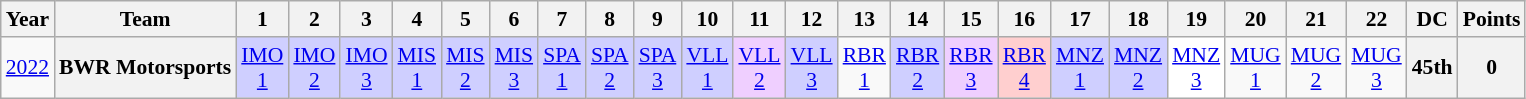<table class="wikitable" style="text-align:center; font-size:90%">
<tr>
<th>Year</th>
<th>Team</th>
<th>1</th>
<th>2</th>
<th>3</th>
<th>4</th>
<th>5</th>
<th>6</th>
<th>7</th>
<th>8</th>
<th>9</th>
<th>10</th>
<th>11</th>
<th>12</th>
<th>13</th>
<th>14</th>
<th>15</th>
<th>16</th>
<th>17</th>
<th>18</th>
<th>19</th>
<th>20</th>
<th>21</th>
<th>22</th>
<th>DC</th>
<th>Points</th>
</tr>
<tr>
<td><a href='#'>2022</a></td>
<th>BWR Motorsports</th>
<td style="background:#CFCFFF;"><a href='#'>IMO<br>1</a><br></td>
<td style="background:#CFCFFF;"><a href='#'>IMO<br>2</a><br></td>
<td style="background:#CFCFFF;"><a href='#'>IMO<br>3</a><br></td>
<td style="background:#CFCFFF;"><a href='#'>MIS<br>1</a><br></td>
<td style="background:#CFCFFF;"><a href='#'>MIS<br>2</a><br></td>
<td style="background:#CFCFFF;"><a href='#'>MIS<br>3</a><br></td>
<td style="background:#CFCFFF;"><a href='#'>SPA<br>1</a><br></td>
<td style="background:#CFCFFF;"><a href='#'>SPA<br>2</a><br></td>
<td style="background:#CFCFFF;"><a href='#'>SPA<br>3</a><br></td>
<td style="background:#CFCFFF;"><a href='#'>VLL<br>1</a><br></td>
<td style="background:#EFCFFF;"><a href='#'>VLL<br>2</a><br></td>
<td style="background:#CFCFFF;"><a href='#'>VLL<br>3</a><br></td>
<td style="background:#;"><a href='#'>RBR<br>1</a></td>
<td style="background:#CFCFFF;"><a href='#'>RBR<br>2</a><br></td>
<td style="background:#EFCFFF;"><a href='#'>RBR<br>3</a><br></td>
<td style="background:#FFCFCF;"><a href='#'>RBR<br>4</a><br></td>
<td style="background:#CFCFFF;"><a href='#'>MNZ<br>1</a><br></td>
<td style="background:#CFCFFF;"><a href='#'>MNZ<br>2</a><br></td>
<td style="background:#FFFFFF;"><a href='#'>MNZ<br>3</a><br></td>
<td style="background:#;"><a href='#'>MUG<br>1</a></td>
<td style="background:#;"><a href='#'>MUG<br>2</a></td>
<td style="background:#;"><a href='#'>MUG<br>3</a></td>
<th>45th</th>
<th>0</th>
</tr>
</table>
